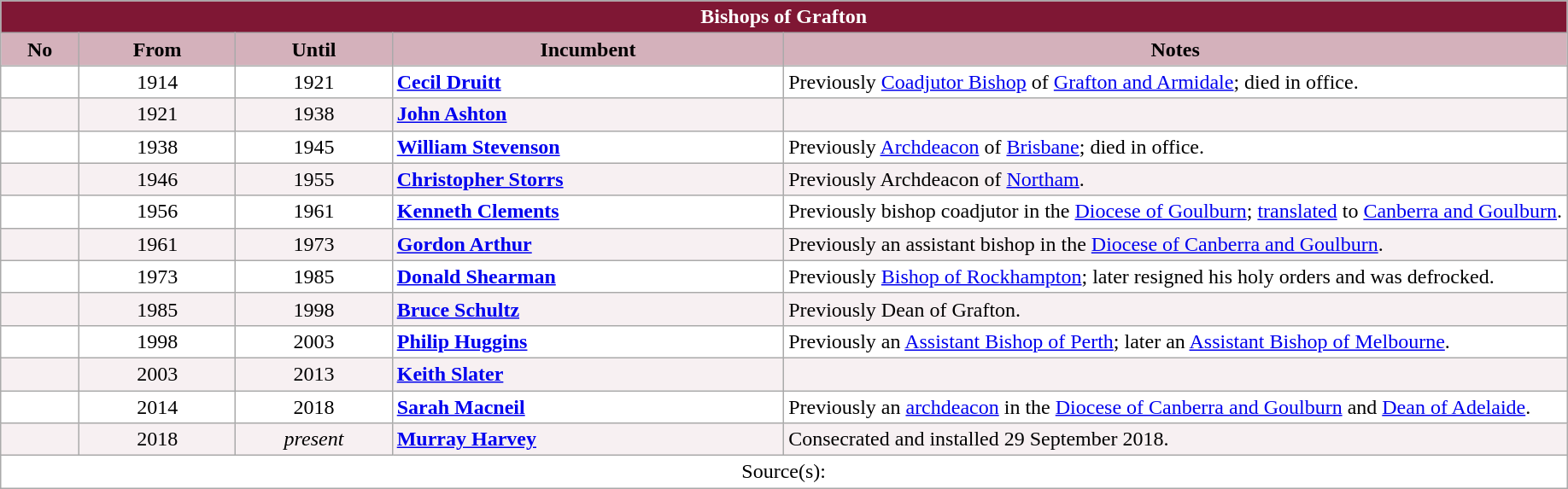<table class="wikitable">
<tr>
<th colspan="5" style="background-color: #7F1734; color: white;">Bishops of Grafton</th>
</tr>
<tr>
<th style="background-color: #D4B1BB; width: 5%;">No</th>
<th style="background-color: #D4B1BB; width: 10%;">From</th>
<th style="background-color: #D4B1BB; width: 10%;">Until</th>
<th style="background-color: #D4B1BB; width: 25%;">Incumbent</th>
<th style="background-color: #D4B1BB; width: 50%;">Notes</th>
</tr>
<tr valign="top" style="background-color: white;">
<td style="text-align: center;"></td>
<td style="text-align: center;">1914</td>
<td style="text-align: center;">1921</td>
<td><strong><a href='#'>Cecil Druitt</a></strong></td>
<td>Previously <a href='#'>Coadjutor Bishop</a> of <a href='#'>Grafton and Armidale</a>; died in office.</td>
</tr>
<tr valign="top" style="background-color: #F7F0F2;">
<td style="text-align: center;"></td>
<td style="text-align: center;">1921</td>
<td style="text-align: center;">1938</td>
<td><strong><a href='#'>John Ashton</a></strong></td>
<td></td>
</tr>
<tr valign="top" style="background-color: white;">
<td style="text-align: center;"></td>
<td style="text-align: center;">1938</td>
<td style="text-align: center;">1945</td>
<td><strong><a href='#'>William Stevenson</a></strong></td>
<td>Previously <a href='#'>Archdeacon</a> of <a href='#'>Brisbane</a>; died in office.</td>
</tr>
<tr valign="top" style="background-color: #F7F0F2;">
<td style="text-align: center;"></td>
<td style="text-align: center;">1946</td>
<td style="text-align: center;">1955</td>
<td><strong><a href='#'>Christopher Storrs</a></strong></td>
<td>Previously Archdeacon of <a href='#'>Northam</a>.</td>
</tr>
<tr valign="top" style="background-color: white;">
<td style="text-align: center;"></td>
<td style="text-align: center;">1956</td>
<td style="text-align: center;">1961</td>
<td><strong><a href='#'>Kenneth Clements</a></strong></td>
<td>Previously bishop coadjutor in the <a href='#'>Diocese of Goulburn</a>; <a href='#'>translated</a> to <a href='#'>Canberra and Goulburn</a>.</td>
</tr>
<tr valign="top" style="background-color: #F7F0F2;">
<td style="text-align: center;"></td>
<td style="text-align: center;">1961</td>
<td style="text-align: center;">1973</td>
<td><strong><a href='#'>Gordon Arthur</a></strong></td>
<td>Previously an assistant bishop in the <a href='#'>Diocese of Canberra and Goulburn</a>.</td>
</tr>
<tr valign="top" style="background-color: white;">
<td style="text-align: center;"></td>
<td style="text-align: center;">1973</td>
<td style="text-align: center;">1985</td>
<td><strong><a href='#'>Donald Shearman</a></strong></td>
<td>Previously <a href='#'>Bishop of Rockhampton</a>; later resigned his holy orders and was defrocked.</td>
</tr>
<tr valign="top" style="background-color: #F7F0F2;">
<td style="text-align: center;"></td>
<td style="text-align: center;">1985</td>
<td style="text-align: center;">1998</td>
<td><strong><a href='#'>Bruce Schultz</a></strong></td>
<td>Previously Dean of Grafton.</td>
</tr>
<tr valign="top" style="background-color: white;">
<td style="text-align: center;"></td>
<td style="text-align: center;">1998</td>
<td style="text-align: center;">2003</td>
<td><strong><a href='#'>Philip Huggins</a></strong></td>
<td>Previously an <a href='#'>Assistant Bishop of Perth</a>; later an <a href='#'>Assistant Bishop of Melbourne</a>.</td>
</tr>
<tr valign="top" style="background-color: #F7F0F2;">
<td style="text-align: center;"></td>
<td style="text-align: center;">2003</td>
<td style="text-align: center;">2013</td>
<td><strong><a href='#'>Keith Slater</a></strong></td>
<td></td>
</tr>
<tr valign="top" style="background-color: white;">
<td style="text-align: center;"></td>
<td style="text-align: center;">2014</td>
<td style="text-align: center;">2018</td>
<td><strong><a href='#'>Sarah Macneil</a></strong></td>
<td>Previously an <a href='#'>archdeacon</a> in the <a href='#'>Diocese of Canberra and Goulburn</a> and <a href='#'>Dean of Adelaide</a>.</td>
</tr>
<tr valign="top" style="background-color: #F7F0F2;">
<td style="text-align: center;"></td>
<td style="text-align: center;">2018</td>
<td style="text-align: center;"><em>present</em></td>
<td><strong><a href='#'>Murray Harvey</a></strong></td>
<td>Consecrated and installed 29 September 2018.</td>
</tr>
<tr valign="top" style="background-color: white;">
<td colspan="5" style="text-align: center;">Source(s):</td>
</tr>
</table>
